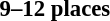<table width=100% style="font-size: 95%">
<tr>
<td><br><table width=100% style="font-size: 95%">
<tr>
<td><br></td>
</tr>
</table>
<h4>9–12 places</h4>
</td>
</tr>
</table>
